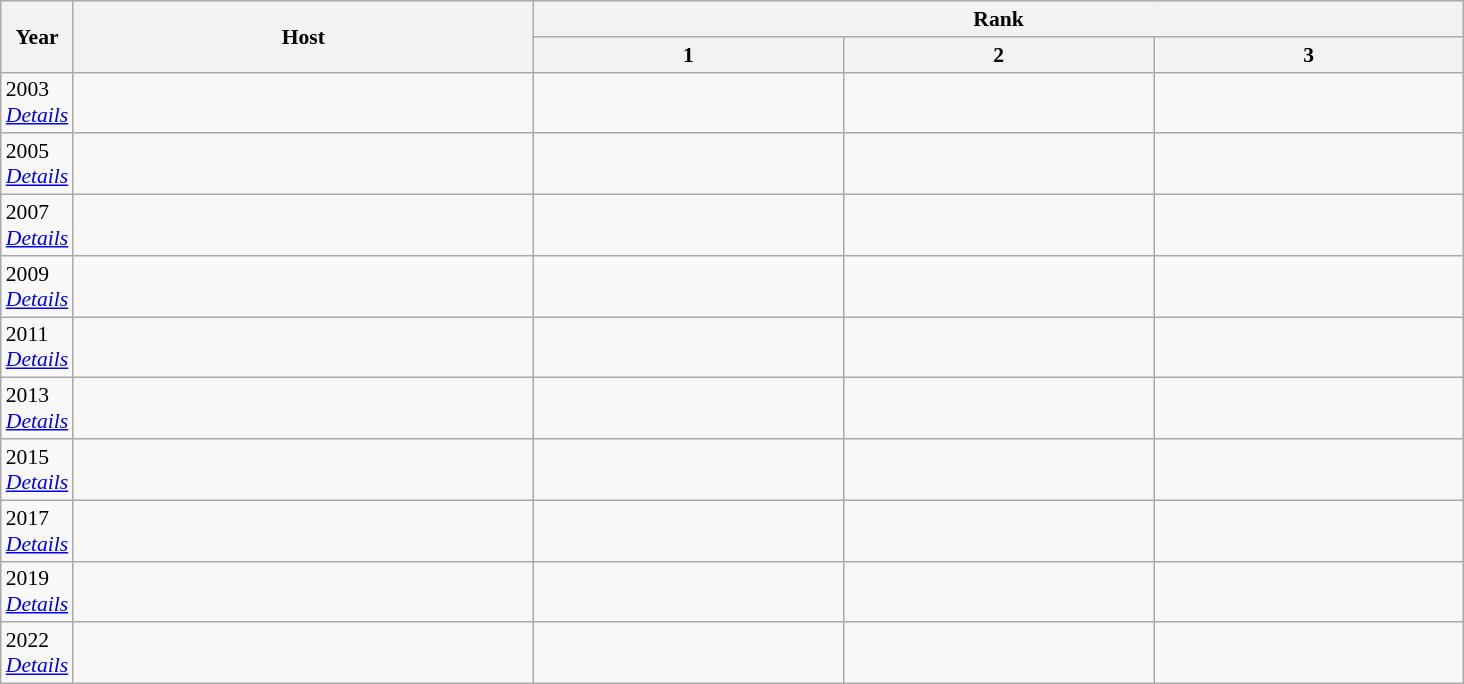<table class="wikitable" style="text-align:center; font-size:90%">
<tr>
<th rowspan="2" style="width:20px;">Year</th>
<th rowspan="2" style="width:300px;">Host</th>
<th colspan=3>Rank</th>
</tr>
<tr>
<th width=200>1</th>
<th width=200>2</th>
<th width=200>3</th>
</tr>
<tr align=left>
<td>2003 <br> <em><a href='#'>Details</a></em></td>
<td></td>
<td></td>
<td></td>
<td></td>
</tr>
<tr align=left>
<td>2005 <br> <em><a href='#'>Details</a></em></td>
<td></td>
<td></td>
<td></td>
<td></td>
</tr>
<tr align=left>
<td>2007 <br> <em><a href='#'>Details</a></em></td>
<td></td>
<td></td>
<td></td>
<td></td>
</tr>
<tr align=left>
<td>2009 <br> <em><a href='#'>Details</a></em></td>
<td></td>
<td></td>
<td></td>
<td></td>
</tr>
<tr align=left>
<td>2011 <br> <em><a href='#'>Details</a></em></td>
<td></td>
<td></td>
<td></td>
<td></td>
</tr>
<tr align=left>
<td>2013 <br> <em><a href='#'>Details</a></em></td>
<td></td>
<td></td>
<td></td>
<td></td>
</tr>
<tr align=left>
<td>2015 <br> <em><a href='#'>Details</a></em></td>
<td></td>
<td></td>
<td></td>
<td></td>
</tr>
<tr align=left>
<td>2017 <br> <em><a href='#'>Details</a></em></td>
<td></td>
<td></td>
<td></td>
<td></td>
</tr>
<tr align=left>
<td>2019 <br> <em><a href='#'>Details</a></em></td>
<td></td>
<td></td>
<td></td>
<td></td>
</tr>
<tr align=left>
<td>2022 <br> <em><a href='#'>Details</a></em></td>
<td></td>
<td></td>
<td></td>
<td></td>
</tr>
</table>
